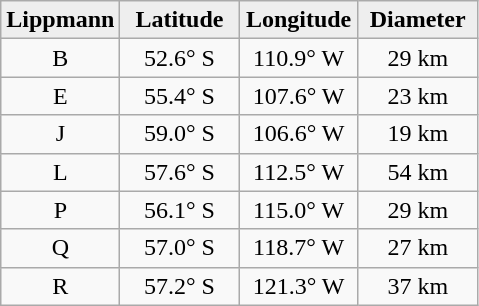<table class="wikitable">
<tr>
<th width="25%" style="background:#eeeeee;">Lippmann</th>
<th width="25%" style="background:#eeeeee;">Latitude</th>
<th width="25%" style="background:#eeeeee;">Longitude</th>
<th width="25%" style="background:#eeeeee;">Diameter</th>
</tr>
<tr>
<td align="center">B</td>
<td align="center">52.6° S</td>
<td align="center">110.9° W</td>
<td align="center">29 km</td>
</tr>
<tr>
<td align="center">E</td>
<td align="center">55.4° S</td>
<td align="center">107.6° W</td>
<td align="center">23 km</td>
</tr>
<tr>
<td align="center">J</td>
<td align="center">59.0° S</td>
<td align="center">106.6° W</td>
<td align="center">19 km</td>
</tr>
<tr>
<td align="center">L</td>
<td align="center">57.6° S</td>
<td align="center">112.5° W</td>
<td align="center">54 km</td>
</tr>
<tr>
<td align="center">P</td>
<td align="center">56.1° S</td>
<td align="center">115.0° W</td>
<td align="center">29 km</td>
</tr>
<tr>
<td align="center">Q</td>
<td align="center">57.0° S</td>
<td align="center">118.7° W</td>
<td align="center">27 km</td>
</tr>
<tr>
<td align="center">R</td>
<td align="center">57.2° S</td>
<td align="center">121.3° W</td>
<td align="center">37 km</td>
</tr>
</table>
